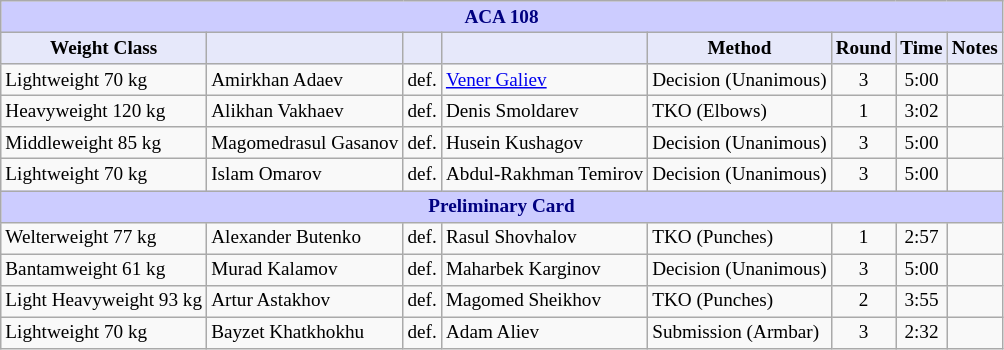<table class="wikitable" style="font-size: 80%;">
<tr>
<th colspan="8" style="background-color: #ccf; color: #000080; text-align: center;"><strong>ACA 108</strong></th>
</tr>
<tr>
<th colspan="1" style="background-color: #E6E8FA; color: #000000; text-align: center;">Weight Class</th>
<th colspan="1" style="background-color: #E6E8FA; color: #000000; text-align: center;"></th>
<th colspan="1" style="background-color: #E6E8FA; color: #000000; text-align: center;"></th>
<th colspan="1" style="background-color: #E6E8FA; color: #000000; text-align: center;"></th>
<th colspan="1" style="background-color: #E6E8FA; color: #000000; text-align: center;">Method</th>
<th colspan="1" style="background-color: #E6E8FA; color: #000000; text-align: center;">Round</th>
<th colspan="1" style="background-color: #E6E8FA; color: #000000; text-align: center;">Time</th>
<th colspan="1" style="background-color: #E6E8FA; color: #000000; text-align: center;">Notes</th>
</tr>
<tr>
<td>Lightweight 70 kg</td>
<td> Amirkhan Adaev</td>
<td>def.</td>
<td> <a href='#'>Vener Galiev</a></td>
<td>Decision (Unanimous)</td>
<td align=center>3</td>
<td align=center>5:00</td>
<td></td>
</tr>
<tr>
<td>Heavyweight 120 kg</td>
<td> Alikhan Vakhaev</td>
<td>def.</td>
<td> Denis Smoldarev</td>
<td>TKO (Elbows)</td>
<td align=center>1</td>
<td align=center>3:02</td>
<td></td>
</tr>
<tr>
<td>Middleweight 85 kg</td>
<td> Magomedrasul Gasanov</td>
<td>def.</td>
<td> Husein Kushagov</td>
<td>Decision (Unanimous)</td>
<td align=center>3</td>
<td align=center>5:00</td>
<td></td>
</tr>
<tr>
<td>Lightweight 70 kg</td>
<td> Islam Omarov</td>
<td>def.</td>
<td> Abdul-Rakhman Temirov</td>
<td>Decision (Unanimous)</td>
<td align=center>3</td>
<td align=center>5:00</td>
<td></td>
</tr>
<tr>
<th colspan="8" style="background-color: #ccf; color: #000080; text-align: center;"><strong>Preliminary Card</strong></th>
</tr>
<tr>
<td>Welterweight 77 kg</td>
<td> Alexander Butenko</td>
<td>def.</td>
<td> Rasul Shovhalov</td>
<td>TKO (Punches)</td>
<td align=center>1</td>
<td align=center>2:57</td>
<td></td>
</tr>
<tr>
<td>Bantamweight 61 kg</td>
<td> Murad Kalamov</td>
<td>def.</td>
<td> Maharbek Karginov</td>
<td>Decision (Unanimous)</td>
<td align=center>3</td>
<td align=center>5:00</td>
<td></td>
</tr>
<tr>
<td>Light Heavyweight 93 kg</td>
<td> Artur Astakhov</td>
<td>def.</td>
<td> Magomed Sheikhov</td>
<td>TKO (Punches)</td>
<td align=center>2</td>
<td align=center>3:55</td>
<td></td>
</tr>
<tr>
<td>Lightweight 70 kg</td>
<td> Bayzet Khatkhokhu</td>
<td>def.</td>
<td> Adam Aliev</td>
<td>Submission (Armbar)</td>
<td align=center>3</td>
<td align=center>2:32</td>
<td></td>
</tr>
</table>
